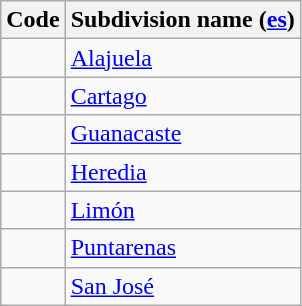<table class="wikitable sortable">
<tr>
<th>Code</th>
<th>Subdivision name (<a href='#'>es</a>)</th>
</tr>
<tr>
<td></td>
<td><a href='#'>Alajuela</a></td>
</tr>
<tr>
<td></td>
<td><a href='#'>Cartago</a></td>
</tr>
<tr>
<td></td>
<td><a href='#'>Guanacaste</a></td>
</tr>
<tr>
<td></td>
<td><a href='#'>Heredia</a></td>
</tr>
<tr>
<td></td>
<td><a href='#'>Limón</a></td>
</tr>
<tr>
<td></td>
<td><a href='#'>Puntarenas</a></td>
</tr>
<tr>
<td></td>
<td><a href='#'>San José</a></td>
</tr>
</table>
